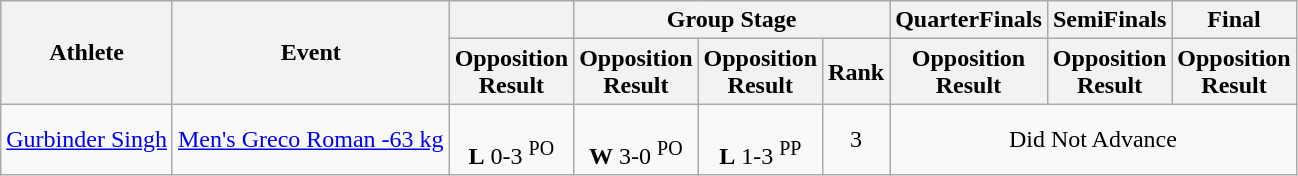<table class="wikitable" style="text-align:center">
<tr>
<th rowspan="2">Athlete</th>
<th rowspan="2">Event</th>
<th></th>
<th colspan="3">Group Stage</th>
<th>QuarterFinals</th>
<th>SemiFinals</th>
<th>Final</th>
</tr>
<tr>
<th>Opposition<br>Result</th>
<th>Opposition<br>Result</th>
<th>Opposition<br>Result</th>
<th>Rank</th>
<th>Opposition<br>Result</th>
<th>Opposition<br>Result</th>
<th>Opposition<br>Result</th>
</tr>
<tr>
<td align= left><a href='#'>Gurbinder Singh</a></td>
<td align= left><a href='#'>Men's Greco Roman -63 kg</a></td>
<td><br><strong>L</strong> 0-3 <sup>PO</sup></td>
<td><br><strong>W</strong> 3-0 <sup>PO</sup></td>
<td><br><strong>L</strong> 1-3 <sup>PP</sup></td>
<td>3</td>
<td colspan="3">Did Not Advance</td>
</tr>
</table>
